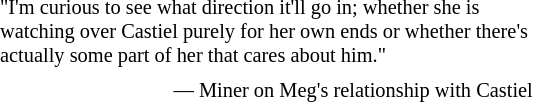<table class="toccolours" style="float: left; margin-left: 0em; margin-right: 1em; font-size: 85%; width:27em; max-width: 40%;" cellspacing="5">
<tr>
<td style="text-align: left;">"I'm curious to see what direction it'll go in; whether she is watching over Castiel purely for her own ends or whether there's actually some part of her that cares about him."</td>
</tr>
<tr>
<td style="text-align: right;"> — Miner on Meg's relationship with Castiel</td>
</tr>
</table>
